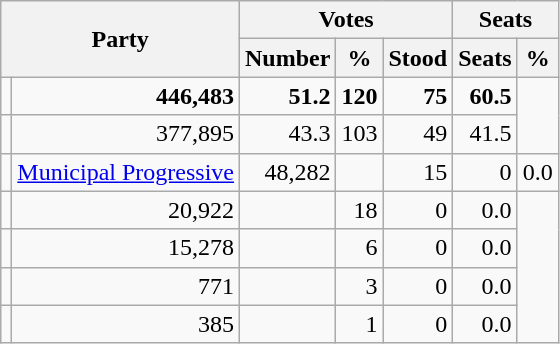<table class="wikitable sortable" style="text-align:right;" style="font-size:95%">
<tr>
<th style="vertical-align:center;" rowspan="2" colspan="2">Party</th>
<th style="text-align:center;" colspan="3">Votes</th>
<th style="text-align:center;" colspan="4">Seats</th>
</tr>
<tr style="text-align: right">
<th align=center>Number</th>
<th align=center>%</th>
<th align=center>Stood</th>
<th align=center>Seats</th>
<th align=center>%</th>
</tr>
<tr style="text-align: right">
<td></td>
<td align="right"><strong>446,483</strong></td>
<td align="right"><strong>51.2</strong></td>
<td align="right"><strong>120</strong></td>
<td align="right"><strong>75</strong></td>
<td align="right"><strong>60.5</strong></td>
</tr>
<tr>
<td></td>
<td align="right">377,895</td>
<td align="right">43.3</td>
<td align="right">103</td>
<td align="right">49</td>
<td align="right">41.5</td>
</tr>
<tr>
<td></td>
<td align="left"><a href='#'>Municipal Progressive</a></td>
<td align="right">48,282</td>
<td align="right"></td>
<td align="right">15</td>
<td align="right">0</td>
<td align="right">0.0</td>
</tr>
<tr>
<td></td>
<td align="right">20,922</td>
<td align="right"></td>
<td align="right">18</td>
<td align="right">0</td>
<td align="right">0.0</td>
</tr>
<tr>
<td></td>
<td align="right">15,278</td>
<td align="right"></td>
<td align="right">6</td>
<td align="right">0</td>
<td align="right">0.0</td>
</tr>
<tr>
<td></td>
<td align="right">771</td>
<td align="right"></td>
<td align="right">3</td>
<td align="right">0</td>
<td align="right">0.0</td>
</tr>
<tr>
<td></td>
<td align="right">385</td>
<td align="right"></td>
<td align="right">1</td>
<td align="right">0</td>
<td align="right">0.0</td>
</tr>
</table>
